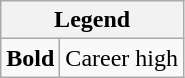<table class="wikitable mw-collapsible mw-collapsed">
<tr>
<th colspan="2">Legend</th>
</tr>
<tr>
<td><strong>Bold</strong></td>
<td>Career high</td>
</tr>
</table>
